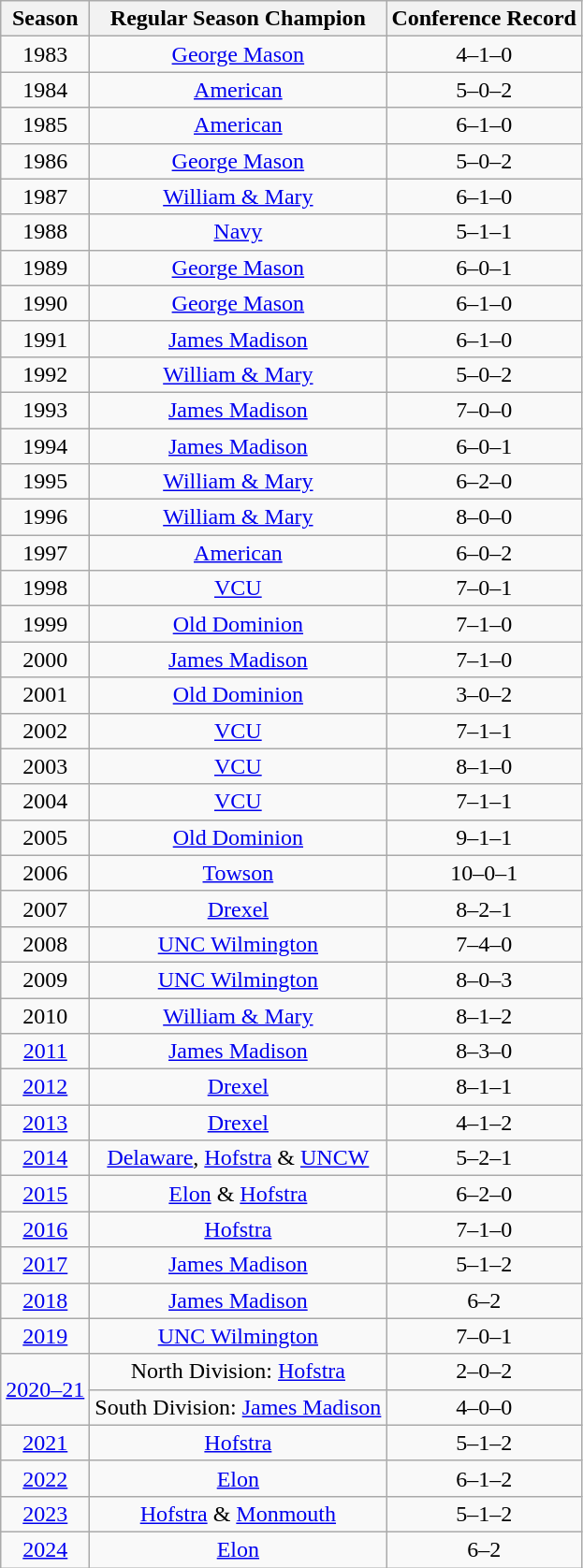<table class="wikitable sortable">
<tr>
<th>Season</th>
<th>Regular Season Champion</th>
<th>Conference Record</th>
</tr>
<tr align=center>
<td>1983</td>
<td><a href='#'>George Mason</a></td>
<td>4–1–0</td>
</tr>
<tr align=center>
<td>1984</td>
<td><a href='#'>American</a></td>
<td>5–0–2</td>
</tr>
<tr align=center>
<td>1985</td>
<td><a href='#'>American</a></td>
<td>6–1–0</td>
</tr>
<tr align=center>
<td>1986</td>
<td><a href='#'>George Mason</a></td>
<td>5–0–2</td>
</tr>
<tr align=center>
<td>1987</td>
<td><a href='#'>William & Mary</a></td>
<td>6–1–0</td>
</tr>
<tr align=center>
<td>1988</td>
<td><a href='#'>Navy</a></td>
<td>5–1–1</td>
</tr>
<tr align=center>
<td>1989</td>
<td><a href='#'>George Mason</a></td>
<td>6–0–1</td>
</tr>
<tr align=center>
<td>1990</td>
<td><a href='#'>George Mason</a></td>
<td>6–1–0</td>
</tr>
<tr align=center>
<td>1991</td>
<td><a href='#'>James Madison</a></td>
<td>6–1–0</td>
</tr>
<tr align=center>
<td>1992</td>
<td><a href='#'>William & Mary</a></td>
<td>5–0–2</td>
</tr>
<tr align=center>
<td>1993</td>
<td><a href='#'>James Madison</a></td>
<td>7–0–0</td>
</tr>
<tr align=center>
<td>1994</td>
<td><a href='#'>James Madison</a></td>
<td>6–0–1</td>
</tr>
<tr align=center>
<td>1995</td>
<td><a href='#'>William & Mary</a></td>
<td>6–2–0</td>
</tr>
<tr align=center>
<td>1996</td>
<td><a href='#'>William & Mary</a></td>
<td>8–0–0</td>
</tr>
<tr align=center>
<td>1997</td>
<td><a href='#'>American</a></td>
<td>6–0–2</td>
</tr>
<tr align=center>
<td>1998</td>
<td><a href='#'>VCU</a></td>
<td>7–0–1</td>
</tr>
<tr align=center>
<td>1999</td>
<td><a href='#'>Old Dominion</a></td>
<td>7–1–0</td>
</tr>
<tr align=center>
<td>2000</td>
<td><a href='#'>James Madison</a></td>
<td>7–1–0</td>
</tr>
<tr align=center>
<td>2001</td>
<td><a href='#'>Old Dominion</a></td>
<td>3–0–2</td>
</tr>
<tr align=center>
<td>2002</td>
<td><a href='#'>VCU</a></td>
<td>7–1–1</td>
</tr>
<tr align=center>
<td>2003</td>
<td><a href='#'>VCU</a></td>
<td>8–1–0</td>
</tr>
<tr align=center>
<td>2004</td>
<td><a href='#'>VCU</a></td>
<td>7–1–1</td>
</tr>
<tr align=center>
<td>2005</td>
<td><a href='#'>Old Dominion</a></td>
<td>9–1–1</td>
</tr>
<tr align=center>
<td>2006</td>
<td><a href='#'>Towson</a></td>
<td>10–0–1</td>
</tr>
<tr align=center>
<td>2007</td>
<td><a href='#'>Drexel</a></td>
<td>8–2–1</td>
</tr>
<tr align=center>
<td>2008</td>
<td><a href='#'>UNC Wilmington</a></td>
<td>7–4–0</td>
</tr>
<tr align=center>
<td>2009</td>
<td><a href='#'>UNC Wilmington</a></td>
<td>8–0–3</td>
</tr>
<tr align=center>
<td>2010</td>
<td><a href='#'>William & Mary</a></td>
<td>8–1–2</td>
</tr>
<tr align=center>
<td><a href='#'>2011</a></td>
<td><a href='#'>James Madison</a></td>
<td>8–3–0</td>
</tr>
<tr align=center>
<td><a href='#'>2012</a></td>
<td><a href='#'>Drexel</a></td>
<td>8–1–1</td>
</tr>
<tr align=center>
<td><a href='#'>2013</a></td>
<td><a href='#'>Drexel</a></td>
<td>4–1–2</td>
</tr>
<tr align=center>
<td><a href='#'>2014</a></td>
<td><a href='#'>Delaware</a>, <a href='#'>Hofstra</a> & <a href='#'>UNCW</a></td>
<td>5–2–1</td>
</tr>
<tr align=center>
<td><a href='#'>2015</a></td>
<td><a href='#'>Elon</a> & <a href='#'>Hofstra</a></td>
<td>6–2–0</td>
</tr>
<tr align=center>
<td><a href='#'>2016</a></td>
<td><a href='#'>Hofstra</a></td>
<td>7–1–0</td>
</tr>
<tr align=center>
<td><a href='#'>2017</a></td>
<td><a href='#'>James Madison</a></td>
<td>5–1–2</td>
</tr>
<tr align=center>
<td><a href='#'>2018</a></td>
<td><a href='#'>James Madison</a></td>
<td>6–2</td>
</tr>
<tr align=center>
<td><a href='#'>2019</a></td>
<td><a href='#'>UNC Wilmington</a></td>
<td>7–0–1</td>
</tr>
<tr align=center>
<td rowspan=2><a href='#'>2020–21</a></td>
<td>North Division: <a href='#'>Hofstra</a></td>
<td>2–0–2</td>
</tr>
<tr>
<td>South Division: <a href='#'>James Madison</a></td>
<td align=center>4–0–0</td>
</tr>
<tr align=center>
<td><a href='#'>2021</a></td>
<td><a href='#'>Hofstra</a></td>
<td>5–1–2</td>
</tr>
<tr align=center>
<td><a href='#'>2022</a></td>
<td><a href='#'>Elon</a></td>
<td>6–1–2</td>
</tr>
<tr align=center>
<td><a href='#'>2023</a></td>
<td><a href='#'>Hofstra</a> & <a href='#'>Monmouth</a></td>
<td>5–1–2</td>
</tr>
<tr align=center>
<td><a href='#'>2024</a></td>
<td><a href='#'>Elon</a></td>
<td>6–2</td>
</tr>
</table>
